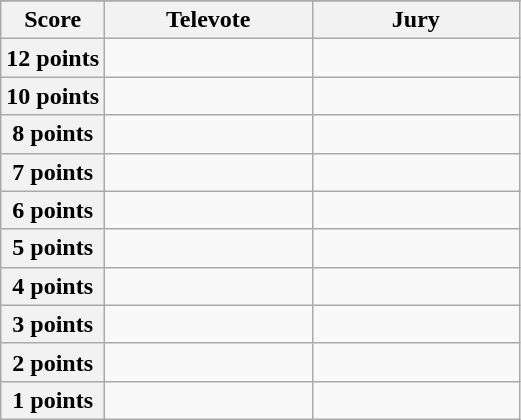<table class="wikitable">
<tr>
</tr>
<tr>
<th scope="col" width="20%">Score</th>
<th scope="col" width="40%">Televote</th>
<th scope="col" width="40%">Jury</th>
</tr>
<tr>
<th scope="row">12 points</th>
<td></td>
<td></td>
</tr>
<tr>
<th scope="row">10 points</th>
<td></td>
<td></td>
</tr>
<tr>
<th scope="row">8 points</th>
<td></td>
<td></td>
</tr>
<tr>
<th scope="row">7 points</th>
<td></td>
<td></td>
</tr>
<tr>
<th scope="row">6 points</th>
<td></td>
<td></td>
</tr>
<tr>
<th scope="row">5 points</th>
<td></td>
<td></td>
</tr>
<tr>
<th scope="row">4 points</th>
<td></td>
<td></td>
</tr>
<tr>
<th scope="row">3 points</th>
<td></td>
<td></td>
</tr>
<tr>
<th scope="row">2 points</th>
<td></td>
<td></td>
</tr>
<tr>
<th scope="row">1 points</th>
<td></td>
<td></td>
</tr>
</table>
